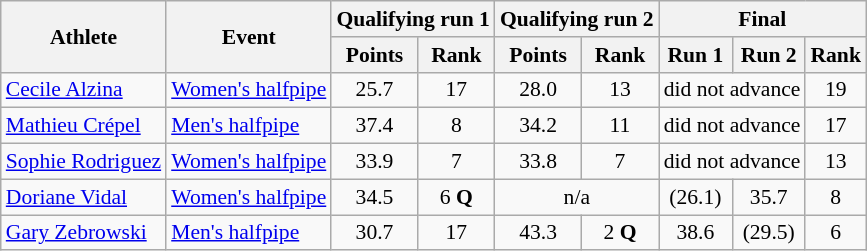<table class="wikitable" style="font-size:90%">
<tr>
<th rowspan="2">Athlete</th>
<th rowspan="2">Event</th>
<th colspan="2">Qualifying run 1</th>
<th colspan="2">Qualifying run 2</th>
<th colspan="3">Final</th>
</tr>
<tr>
<th>Points</th>
<th>Rank</th>
<th>Points</th>
<th>Rank</th>
<th>Run 1</th>
<th>Run 2</th>
<th>Rank</th>
</tr>
<tr>
<td><a href='#'>Cecile Alzina</a></td>
<td><a href='#'>Women's halfpipe</a></td>
<td align="center">25.7</td>
<td align="center">17</td>
<td align="center">28.0</td>
<td align="center">13</td>
<td colspan=2 align="center">did not advance</td>
<td align="center">19</td>
</tr>
<tr>
<td><a href='#'>Mathieu Crépel</a></td>
<td><a href='#'>Men's halfpipe</a></td>
<td align="center">37.4</td>
<td align="center">8</td>
<td align="center">34.2</td>
<td align="center">11</td>
<td colspan=2 align="center">did not advance</td>
<td align="center">17</td>
</tr>
<tr>
<td><a href='#'>Sophie Rodriguez</a></td>
<td><a href='#'>Women's halfpipe</a></td>
<td align="center">33.9</td>
<td align="center">7</td>
<td align="center">33.8</td>
<td align="center">7</td>
<td colspan=2 align="center">did not advance</td>
<td align="center">13</td>
</tr>
<tr>
<td><a href='#'>Doriane Vidal</a></td>
<td><a href='#'>Women's halfpipe</a></td>
<td align="center">34.5</td>
<td align="center">6 <strong>Q</strong></td>
<td colspan=2 align="center">n/a</td>
<td align="center">(26.1)</td>
<td align="center">35.7</td>
<td align="center">8</td>
</tr>
<tr>
<td><a href='#'>Gary Zebrowski</a></td>
<td><a href='#'>Men's halfpipe</a></td>
<td align="center">30.7</td>
<td align="center">17</td>
<td align="center">43.3</td>
<td align="center">2 <strong>Q</strong></td>
<td align="center">38.6</td>
<td align="center">(29.5)</td>
<td align="center">6</td>
</tr>
</table>
